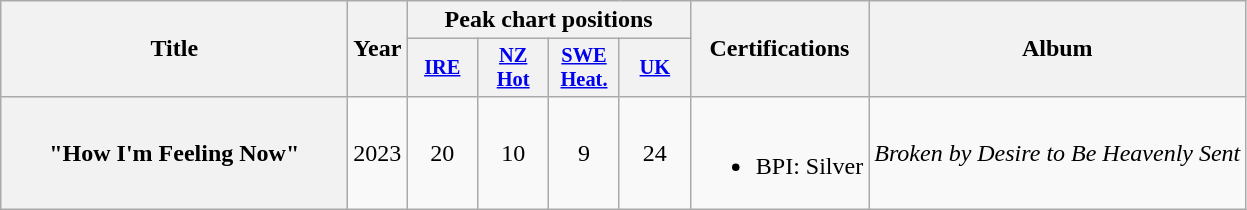<table class="wikitable plainrowheaders" style="text-align:center;">
<tr>
<th scope="col" rowspan="2" style="width:14em;">Title</th>
<th scope="col" rowspan="2" style="width:1em;">Year</th>
<th scope="col" colspan="4">Peak chart positions</th>
<th scope="col" rowspan="2">Certifications</th>
<th rowspan="2" scope="col">Album</th>
</tr>
<tr>
<th scope="col" style="width:3em;font-size:85%;"><a href='#'>IRE</a><br></th>
<th scope="col" style="width:3em;font-size:85%;"><a href='#'>NZ<br>Hot</a><br></th>
<th scope="col" style="width:3em;font-size:85%;"><a href='#'>SWE<br>Heat.</a><br></th>
<th scope="col" style="width:3em;font-size:85%;"><a href='#'>UK</a><br></th>
</tr>
<tr>
<th scope="row">"How I'm Feeling Now"</th>
<td>2023</td>
<td>20</td>
<td>10</td>
<td>9</td>
<td>24</td>
<td><br><ul><li>BPI: Silver</li></ul></td>
<td rowspan="2"><em>Broken by Desire to Be Heavenly Sent</em></td>
</tr>
</table>
